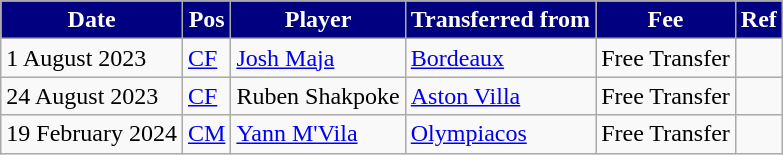<table class="wikitable plainrowheaders sortable">
<tr>
<th style="background:#000080; color:white;">Date</th>
<th style="background:#000080; color:white;">Pos</th>
<th style="background:#000080; color:white;">Player</th>
<th style="background:#000080; color:white;">Transferred from</th>
<th style="background:#000080; color:white;">Fee</th>
<th style="background:#000080; color:white;">Ref</th>
</tr>
<tr>
<td>1 August 2023</td>
<td><a href='#'>CF</a></td>
<td> <a href='#'>Josh Maja</a></td>
<td> <a href='#'>Bordeaux</a></td>
<td>Free Transfer</td>
<td></td>
</tr>
<tr>
<td>24 August 2023</td>
<td><a href='#'>CF</a></td>
<td> Ruben Shakpoke</td>
<td> <a href='#'>Aston Villa</a></td>
<td>Free Transfer</td>
<td></td>
</tr>
<tr>
<td>19 February 2024</td>
<td><a href='#'>CM</a></td>
<td> <a href='#'>Yann M'Vila</a></td>
<td> <a href='#'>Olympiacos</a></td>
<td>Free Transfer</td>
<td></td>
</tr>
</table>
